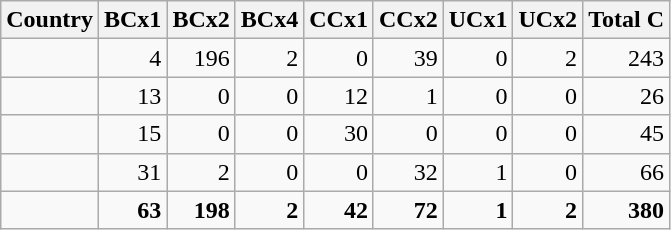<table class="wikitable mw-datatable sortable">
<tr>
<th>Country</th>
<th>BCx1</th>
<th>BCx2</th>
<th>BCx4</th>
<th>CCx1</th>
<th>CCx2</th>
<th>UCx1</th>
<th>UCx2</th>
<th>Total C</th>
</tr>
<tr>
<td></td>
<td align=right>4</td>
<td align=right>196</td>
<td align=right>2</td>
<td align=right>0</td>
<td align=right>39</td>
<td align=right>0</td>
<td align=right>2</td>
<td align=right>243</td>
</tr>
<tr>
<td></td>
<td align=right>13</td>
<td align=right>0</td>
<td align=right>0</td>
<td align=right>12</td>
<td align=right>1</td>
<td align=right>0</td>
<td align=right>0</td>
<td align=right>26</td>
</tr>
<tr>
<td></td>
<td align=right>15</td>
<td align=right>0</td>
<td align=right>0</td>
<td align=right>30</td>
<td align=right>0</td>
<td align=right>0</td>
<td align=right>0</td>
<td align=right>45</td>
</tr>
<tr>
<td></td>
<td align=right>31</td>
<td align=right>2</td>
<td align=right>0</td>
<td align=right>0</td>
<td align=right>32</td>
<td align=right>1</td>
<td align=right>0</td>
<td align=right>66</td>
</tr>
<tr class="sortbottom" style="font-weight:bold">
<td></td>
<td align=right>63</td>
<td align=right>198</td>
<td align=right>2</td>
<td align=right>42</td>
<td align=right>72</td>
<td align=right>1</td>
<td align=right>2</td>
<td align=right>380</td>
</tr>
</table>
